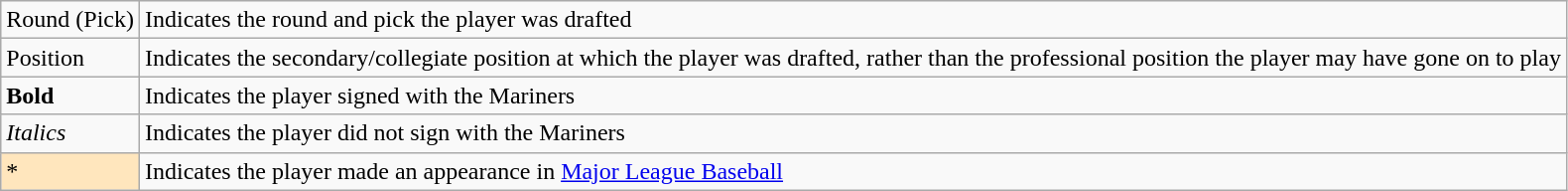<table class="wikitable" border="1">
<tr>
<td>Round (Pick)</td>
<td>Indicates the round and pick the player was drafted</td>
</tr>
<tr>
<td>Position</td>
<td>Indicates the secondary/collegiate position at which the player was drafted, rather than the professional position the player may have gone on to play</td>
</tr>
<tr>
<td><strong>Bold</strong></td>
<td>Indicates the player signed with the Mariners</td>
</tr>
<tr>
<td><em>Italics</em></td>
<td>Indicates the player did not sign with the Mariners</td>
</tr>
<tr>
<td style="background-color: #FFE6BD">*</td>
<td>Indicates the player made an appearance in <a href='#'>Major League Baseball</a></td>
</tr>
</table>
